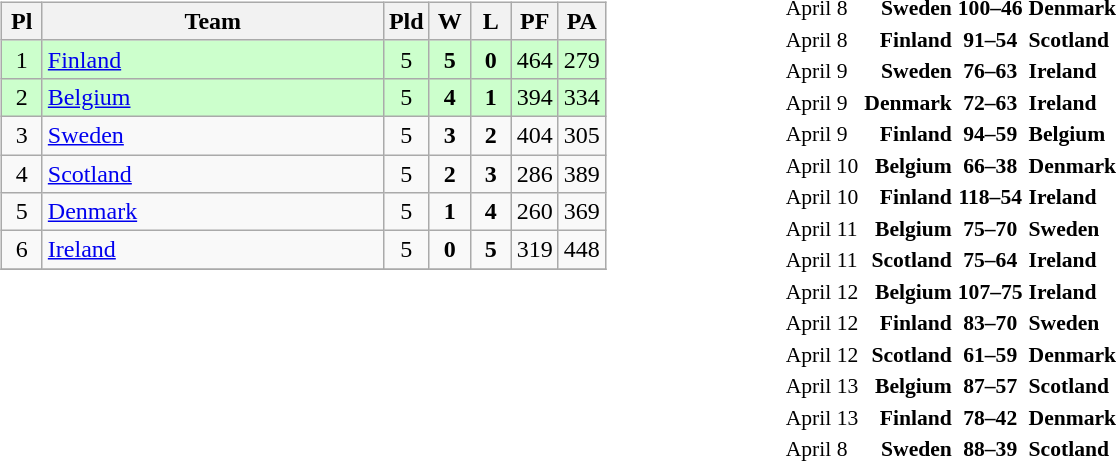<table>
<tr>
<td width="50%"><br><table class="wikitable" style="text-align: center;">
<tr>
<th width=20>Pl</th>
<th width=220>Team</th>
<th width=20>Pld</th>
<th width=20>W</th>
<th width=20>L</th>
<th width=20>PF</th>
<th width=20>PA</th>
</tr>
<tr bgcolor=ccffcc>
<td>1</td>
<td align="left"> <a href='#'>Finland</a></td>
<td>5</td>
<td><strong>5</strong></td>
<td><strong>0</strong></td>
<td>464</td>
<td>279</td>
</tr>
<tr bgcolor=ccffcc>
<td>2</td>
<td align="left"> <a href='#'>Belgium</a></td>
<td>5</td>
<td><strong>4</strong></td>
<td><strong>1</strong></td>
<td>394</td>
<td>334</td>
</tr>
<tr>
<td>3</td>
<td align="left"> <a href='#'>Sweden</a></td>
<td>5</td>
<td><strong>3</strong></td>
<td><strong>2</strong></td>
<td>404</td>
<td>305</td>
</tr>
<tr>
<td>4</td>
<td align="left"> <a href='#'>Scotland</a></td>
<td>5</td>
<td><strong>2</strong></td>
<td><strong>3</strong></td>
<td>286</td>
<td>389</td>
</tr>
<tr>
<td>5</td>
<td align="left"> <a href='#'>Denmark</a></td>
<td>5</td>
<td><strong>1</strong></td>
<td><strong>4</strong></td>
<td>260</td>
<td>369</td>
</tr>
<tr>
<td>6</td>
<td align="left"> <a href='#'>Ireland</a></td>
<td>5</td>
<td><strong>0</strong></td>
<td><strong>5</strong></td>
<td>319</td>
<td>448</td>
</tr>
<tr>
</tr>
</table>
<br>
<br>
<br>
<br>
<br>
<br>
<br></td>
<td><br><table style="font-size:90%; margin: 0 auto;">
<tr>
<td>April 8</td>
<td align="right"><strong>Sweden</strong> </td>
<td align="center"><strong>100–46</strong></td>
<td><strong> Denmark</strong></td>
</tr>
<tr>
<td>April 8</td>
<td align="right"><strong>Finland</strong> </td>
<td align="center"><strong>91–54</strong></td>
<td><strong> Scotland</strong></td>
</tr>
<tr>
<td>April 9</td>
<td align="right"><strong>Sweden</strong> </td>
<td align="center"><strong>76–63</strong></td>
<td><strong> Ireland</strong></td>
</tr>
<tr>
<td>April 9</td>
<td align="right"><strong>Denmark</strong> </td>
<td align="center"><strong>72–63</strong></td>
<td><strong> Ireland</strong></td>
</tr>
<tr>
<td>April 9</td>
<td align="right"><strong>Finland</strong> </td>
<td align="center"><strong>94–59</strong></td>
<td><strong> Belgium</strong></td>
</tr>
<tr>
<td>April 10</td>
<td align="right"><strong>Belgium</strong> </td>
<td align="center"><strong>66–38</strong></td>
<td><strong> Denmark</strong></td>
</tr>
<tr>
<td>April 10</td>
<td align="right"><strong>Finland</strong> </td>
<td align="center"><strong>118–54</strong></td>
<td><strong> Ireland</strong></td>
</tr>
<tr>
<td>April 11</td>
<td align="right"><strong>Belgium</strong> </td>
<td align="center"><strong>75–70</strong></td>
<td><strong> Sweden</strong></td>
</tr>
<tr>
<td>April 11</td>
<td align="right"><strong>Scotland</strong> </td>
<td align="center"><strong>75–64</strong></td>
<td><strong> Ireland</strong></td>
</tr>
<tr>
<td>April 12</td>
<td align="right"><strong>Belgium</strong> </td>
<td align="center"><strong>107–75</strong></td>
<td><strong> Ireland</strong></td>
</tr>
<tr>
<td>April 12</td>
<td align="right"><strong>Finland</strong> </td>
<td align="center"><strong>83–70</strong></td>
<td><strong> Sweden</strong></td>
</tr>
<tr>
<td>April 12</td>
<td align="right"><strong>Scotland</strong> </td>
<td align="center"><strong>61–59</strong></td>
<td><strong> Denmark</strong></td>
</tr>
<tr>
<td>April 13</td>
<td align="right"><strong>Belgium</strong> </td>
<td align="center"><strong>87–57</strong></td>
<td><strong> Scotland</strong></td>
</tr>
<tr>
<td>April 13</td>
<td align="right"><strong>Finland</strong> </td>
<td align="center"><strong>78–42</strong></td>
<td><strong> Denmark</strong></td>
</tr>
<tr>
<td>April 8</td>
<td align="right"><strong>Sweden</strong> </td>
<td align="center"><strong>88–39</strong></td>
<td><strong> Scotland</strong></td>
</tr>
<tr>
</tr>
</table>
</td>
</tr>
</table>
